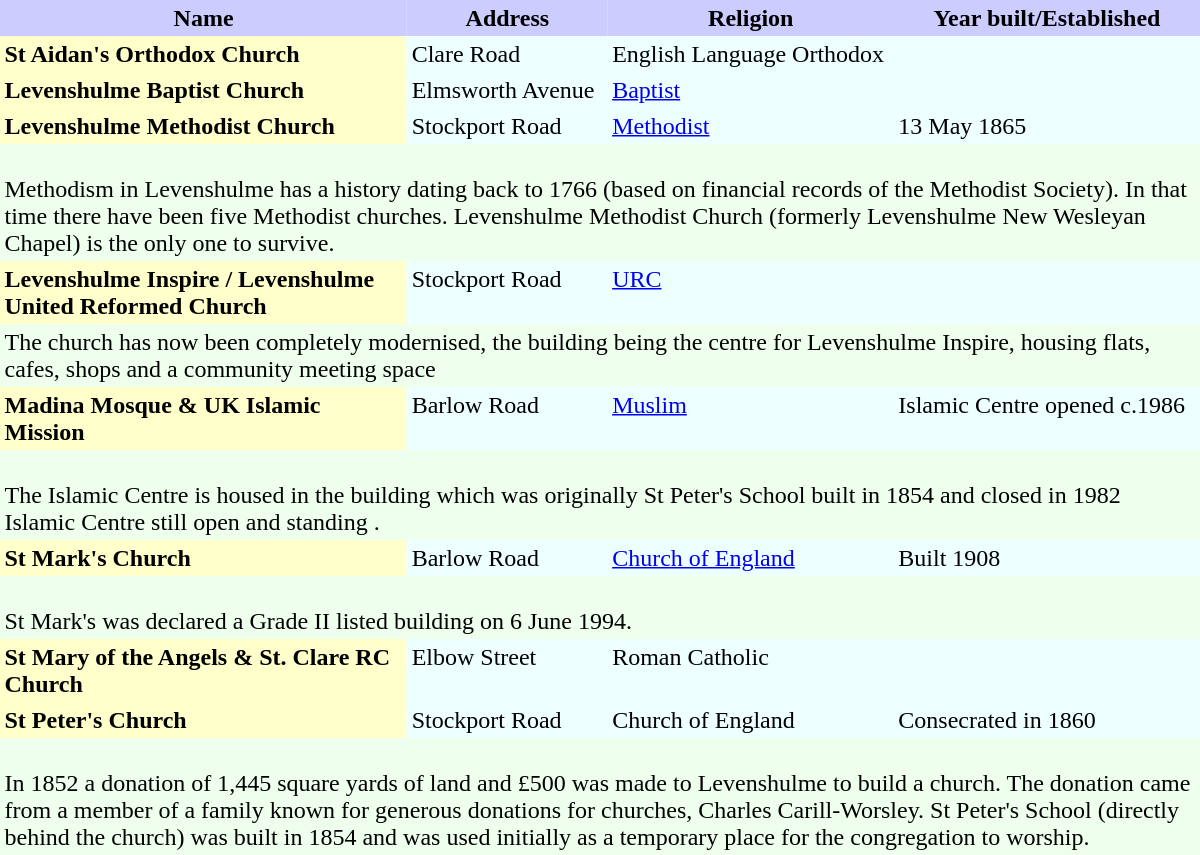<table style="width:800px;" border="0" cellspacing="0" cellpadding="3">
<tr style="vertical-align:middle;">
<th style="width:260px; background:#ccf;">Name</th>
<th style="width:125px; background:#ccf;">Address</th>
<th style="width:181px; background:#ccf;">Religion</th>
<th style="width:194px; background:#ccf;">Year built/Established</th>
</tr>
<tr valign="top">
<td style="background:#ffc;"><strong>St Aidan's Orthodox Church</strong></td>
<td style="background:#eff;">Clare Road</td>
<td style="background:#eff;">English Language Orthodox</td>
<td style="background:#eff;"> </td>
</tr>
<tr valign="top">
<td style="background:#ffc;"><strong>Levenshulme Baptist Church</strong></td>
<td style="background:#eff;">Elmsworth Avenue</td>
<td style="background:#eff;"><a href='#'>Baptist</a></td>
<td style="background:#eff;"> </td>
</tr>
<tr valign="top">
<td style="background:#ffc;"><strong>Levenshulme Methodist Church</strong></td>
<td style="background:#eff;">Stockport Road</td>
<td style="background:#eff;"><a href='#'>Methodist</a></td>
<td style="background:#eff;">13 May 1865</td>
</tr>
<tr valign="top">
<td colspan="4" style="background:#efe;"><br>Methodism in Levenshulme has a history dating back to 1766 (based on financial records of the Methodist Society). In that time there have been five Methodist churches. Levenshulme Methodist Church (formerly Levenshulme New Wesleyan Chapel) is the only one to survive.</td>
</tr>
<tr valign="top">
<td style="background:#ffc;"><strong>Levenshulme Inspire / Levenshulme United Reformed Church</strong></td>
<td style="background:#eff;">Stockport Road</td>
<td style="background:#eff;"><a href='#'>URC</a></td>
<td style="background:#eff;"></td>
</tr>
<tr valign="top">
<td colspan="4" style="background:#efe;">The church has now been completely modernised, the building being the centre for Levenshulme Inspire, housing flats, cafes, shops and a community meeting space</td>
</tr>
<tr valign="top">
<td style="background:#ffc;"><strong>Madina Mosque & UK Islamic Mission</strong></td>
<td style="background:#eff;">Barlow Road</td>
<td style="background:#eff;"><a href='#'>Muslim</a></td>
<td style="background:#eff;">Islamic Centre opened c.1986</td>
</tr>
<tr valign="top">
<td colspan="4" style="background:#efe;"><br>The Islamic Centre is housed in the building which was originally St Peter's School built in 1854 and closed in 1982 Islamic Centre still open and standing .</td>
</tr>
<tr valign="top">
<td style="background:#ffc;"><strong>St Mark's Church</strong></td>
<td style="background:#eff;">Barlow Road</td>
<td style="background:#eff;"><a href='#'>Church of England</a></td>
<td style="background:#eff;">Built 1908</td>
</tr>
<tr valign="top">
<td colspan="4" style="background:#efe;"><br>St Mark's was declared a Grade II listed building on 6 June 1994.</td>
</tr>
<tr valign="top">
<td style="background:#ffc;"><strong>St Mary of the Angels & St. Clare RC Church</strong></td>
<td style="background:#eff;">Elbow Street</td>
<td style="background:#eff;">Roman Catholic</td>
<td style="background:#eff;"> </td>
</tr>
<tr valign="top">
<td style="background:#ffc;"><strong>St Peter's Church</strong></td>
<td style="background:#eff;">Stockport Road</td>
<td style="background:#eff;">Church of England</td>
<td style="background:#eff;">Consecrated in 1860</td>
</tr>
<tr valign="top">
<td colspan="4" style="background:#efe;"><br>In 1852 a donation of 1,445 square yards of land and £500 was made to Levenshulme to build a church. The donation came from a member of a family known for generous donations for churches, Charles Carill-Worsley. St Peter's School (directly behind the church) was built in 1854 and was used initially as a temporary place for the congregation to worship.</td>
</tr>
</table>
